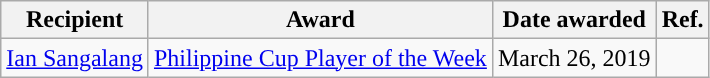<table class="wikitable sortable sortable" style="text-align: center">
<tr>
<th>Recipient</th>
<th>Award</th>
<th>Date awarded</th>
<th>Ref.</th>
</tr>
<tr>
<td><a href='#'>Ian Sangalang</a></td>
<td><a href='#'>Philippine Cup Player of the Week</a></td>
<td>March 26, 2019</td>
<td></td>
</tr>
</table>
